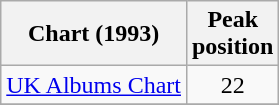<table class="wikitable" style="text-align:center;">
<tr>
<th>Chart (1993)</th>
<th>Peak<br>position</th>
</tr>
<tr>
<td align="left"><a href='#'>UK Albums Chart</a></td>
<td>22</td>
</tr>
<tr>
</tr>
</table>
